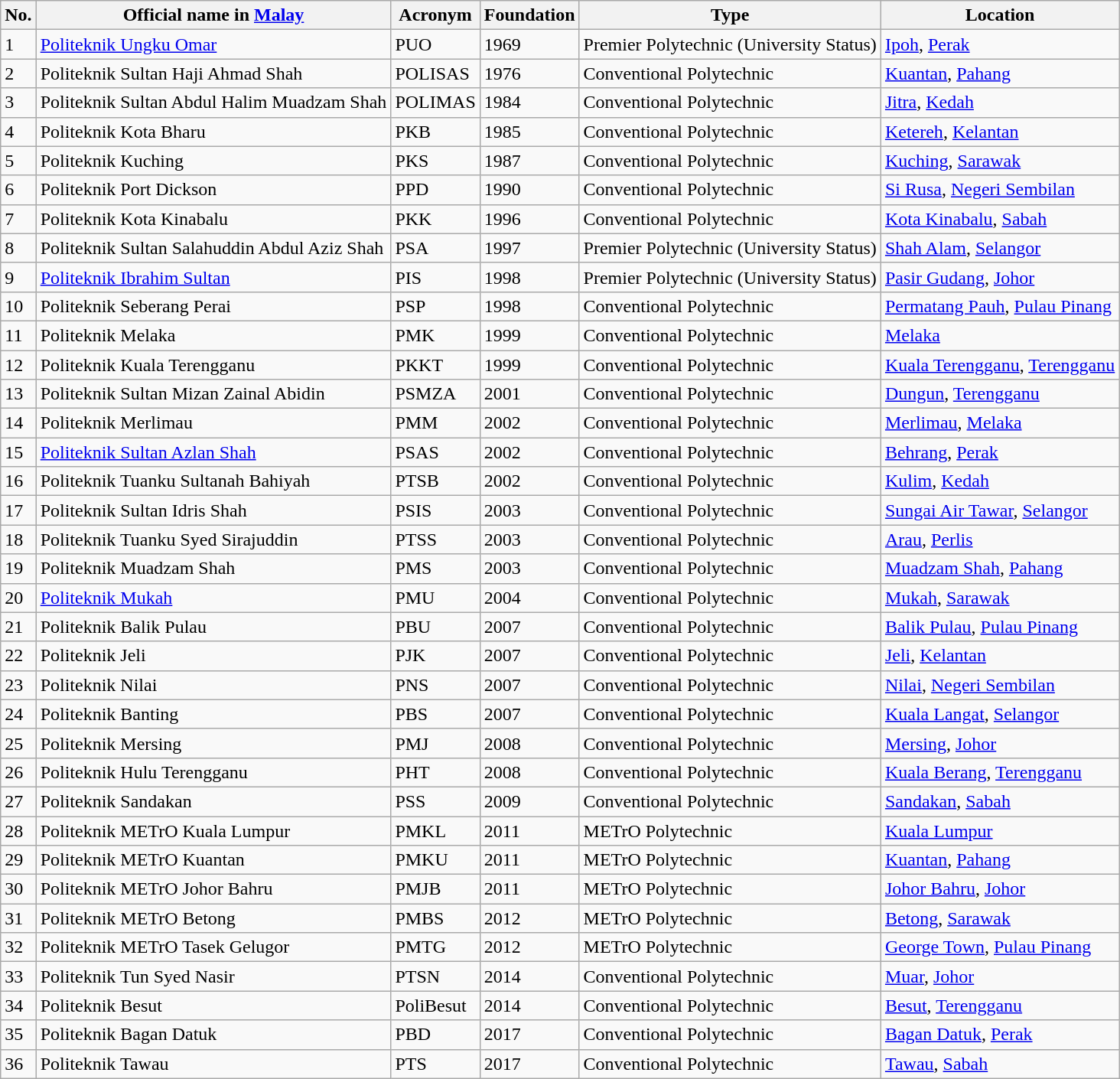<table class="wikitable">
<tr>
<th>No.</th>
<th>Official name in <a href='#'>Malay</a></th>
<th>Acronym</th>
<th>Foundation</th>
<th>Type</th>
<th>Location</th>
</tr>
<tr>
<td>1</td>
<td><a href='#'>Politeknik Ungku Omar</a></td>
<td>PUO</td>
<td>1969</td>
<td>Premier Polytechnic (University Status)</td>
<td><a href='#'>Ipoh</a>, <a href='#'>Perak</a></td>
</tr>
<tr>
<td>2</td>
<td>Politeknik Sultan Haji Ahmad Shah</td>
<td>POLISAS</td>
<td>1976</td>
<td>Conventional Polytechnic</td>
<td><a href='#'>Kuantan</a>, <a href='#'>Pahang</a></td>
</tr>
<tr>
<td>3</td>
<td>Politeknik Sultan Abdul Halim Muadzam Shah</td>
<td>POLIMAS</td>
<td>1984</td>
<td>Conventional Polytechnic</td>
<td><a href='#'>Jitra</a>, <a href='#'>Kedah</a></td>
</tr>
<tr>
<td>4</td>
<td>Politeknik Kota Bharu</td>
<td>PKB</td>
<td>1985</td>
<td>Conventional Polytechnic</td>
<td><a href='#'>Ketereh</a>, <a href='#'>Kelantan</a></td>
</tr>
<tr>
<td>5</td>
<td>Politeknik Kuching</td>
<td>PKS</td>
<td>1987</td>
<td>Conventional Polytechnic</td>
<td><a href='#'>Kuching</a>, <a href='#'>Sarawak</a></td>
</tr>
<tr>
<td>6</td>
<td>Politeknik Port Dickson</td>
<td>PPD</td>
<td>1990</td>
<td>Conventional Polytechnic</td>
<td><a href='#'>Si Rusa</a>, <a href='#'>Negeri Sembilan</a></td>
</tr>
<tr>
<td>7</td>
<td>Politeknik Kota Kinabalu</td>
<td>PKK</td>
<td>1996</td>
<td>Conventional Polytechnic</td>
<td><a href='#'>Kota Kinabalu</a>, <a href='#'>Sabah</a></td>
</tr>
<tr>
<td>8</td>
<td>Politeknik Sultan Salahuddin Abdul Aziz Shah</td>
<td>PSA</td>
<td>1997</td>
<td>Premier Polytechnic (University Status)</td>
<td><a href='#'>Shah Alam</a>, <a href='#'>Selangor</a></td>
</tr>
<tr>
<td>9</td>
<td><a href='#'>Politeknik Ibrahim Sultan</a></td>
<td>PIS</td>
<td>1998</td>
<td>Premier Polytechnic (University Status)</td>
<td><a href='#'>Pasir Gudang</a>, <a href='#'>Johor</a></td>
</tr>
<tr>
<td>10</td>
<td>Politeknik Seberang Perai</td>
<td>PSP</td>
<td>1998</td>
<td>Conventional Polytechnic</td>
<td><a href='#'>Permatang Pauh</a>, <a href='#'>Pulau Pinang</a></td>
</tr>
<tr>
<td>11</td>
<td>Politeknik Melaka</td>
<td>PMK</td>
<td>1999</td>
<td>Conventional Polytechnic</td>
<td><a href='#'>Melaka</a></td>
</tr>
<tr>
<td>12</td>
<td>Politeknik Kuala Terengganu</td>
<td>PKKT</td>
<td>1999</td>
<td>Conventional Polytechnic</td>
<td><a href='#'>Kuala Terengganu</a>, <a href='#'>Terengganu</a></td>
</tr>
<tr>
<td>13</td>
<td>Politeknik Sultan Mizan Zainal Abidin</td>
<td>PSMZA</td>
<td>2001</td>
<td>Conventional Polytechnic</td>
<td><a href='#'>Dungun</a>, <a href='#'>Terengganu</a></td>
</tr>
<tr>
<td>14</td>
<td>Politeknik Merlimau</td>
<td>PMM</td>
<td>2002</td>
<td>Conventional Polytechnic</td>
<td><a href='#'>Merlimau</a>, <a href='#'>Melaka</a></td>
</tr>
<tr>
<td>15</td>
<td><a href='#'>Politeknik Sultan Azlan Shah</a></td>
<td>PSAS</td>
<td>2002</td>
<td>Conventional Polytechnic</td>
<td><a href='#'>Behrang</a>, <a href='#'>Perak</a></td>
</tr>
<tr>
<td>16</td>
<td>Politeknik Tuanku Sultanah Bahiyah</td>
<td>PTSB</td>
<td>2002</td>
<td>Conventional Polytechnic</td>
<td><a href='#'>Kulim</a>, <a href='#'>Kedah</a></td>
</tr>
<tr>
<td>17</td>
<td>Politeknik Sultan Idris Shah</td>
<td>PSIS</td>
<td>2003</td>
<td>Conventional Polytechnic</td>
<td><a href='#'>Sungai Air Tawar</a>, <a href='#'>Selangor</a></td>
</tr>
<tr>
<td>18</td>
<td>Politeknik Tuanku Syed Sirajuddin</td>
<td>PTSS</td>
<td>2003</td>
<td>Conventional Polytechnic</td>
<td><a href='#'>Arau</a>, <a href='#'>Perlis</a></td>
</tr>
<tr>
<td>19</td>
<td>Politeknik Muadzam Shah</td>
<td>PMS</td>
<td>2003</td>
<td>Conventional Polytechnic</td>
<td><a href='#'>Muadzam Shah</a>, <a href='#'>Pahang</a></td>
</tr>
<tr>
<td>20</td>
<td><a href='#'>Politeknik Mukah</a></td>
<td>PMU</td>
<td>2004</td>
<td>Conventional Polytechnic</td>
<td><a href='#'>Mukah</a>, <a href='#'>Sarawak</a></td>
</tr>
<tr>
<td>21</td>
<td>Politeknik Balik Pulau</td>
<td>PBU</td>
<td>2007</td>
<td>Conventional Polytechnic</td>
<td><a href='#'>Balik Pulau</a>, <a href='#'>Pulau Pinang</a></td>
</tr>
<tr>
<td>22</td>
<td>Politeknik Jeli</td>
<td>PJK</td>
<td>2007</td>
<td>Conventional Polytechnic</td>
<td><a href='#'>Jeli</a>, <a href='#'>Kelantan</a></td>
</tr>
<tr>
<td>23</td>
<td>Politeknik Nilai</td>
<td>PNS</td>
<td>2007</td>
<td>Conventional Polytechnic</td>
<td><a href='#'>Nilai</a>, <a href='#'>Negeri Sembilan</a></td>
</tr>
<tr>
<td>24</td>
<td>Politeknik Banting</td>
<td>PBS</td>
<td>2007</td>
<td>Conventional Polytechnic</td>
<td><a href='#'>Kuala Langat</a>, <a href='#'>Selangor</a></td>
</tr>
<tr>
<td>25</td>
<td>Politeknik Mersing</td>
<td>PMJ</td>
<td>2008</td>
<td>Conventional Polytechnic</td>
<td><a href='#'>Mersing</a>, <a href='#'>Johor</a></td>
</tr>
<tr>
<td>26</td>
<td>Politeknik Hulu Terengganu</td>
<td>PHT</td>
<td>2008</td>
<td>Conventional Polytechnic</td>
<td><a href='#'>Kuala Berang</a>, <a href='#'>Terengganu</a></td>
</tr>
<tr>
<td>27</td>
<td>Politeknik Sandakan</td>
<td>PSS</td>
<td>2009</td>
<td>Conventional Polytechnic</td>
<td><a href='#'>Sandakan</a>, <a href='#'>Sabah</a></td>
</tr>
<tr>
<td>28</td>
<td>Politeknik METrO Kuala Lumpur</td>
<td>PMKL</td>
<td>2011</td>
<td>METrO Polytechnic</td>
<td><a href='#'>Kuala Lumpur</a></td>
</tr>
<tr>
<td>29</td>
<td>Politeknik METrO Kuantan</td>
<td>PMKU</td>
<td>2011</td>
<td>METrO Polytechnic</td>
<td><a href='#'>Kuantan</a>, <a href='#'>Pahang</a></td>
</tr>
<tr>
<td>30</td>
<td>Politeknik METrO Johor Bahru</td>
<td>PMJB</td>
<td>2011</td>
<td>METrO Polytechnic</td>
<td><a href='#'>Johor Bahru</a>, <a href='#'>Johor</a></td>
</tr>
<tr>
<td>31</td>
<td>Politeknik METrO Betong</td>
<td>PMBS</td>
<td>2012</td>
<td>METrO Polytechnic</td>
<td><a href='#'>Betong</a>, <a href='#'>Sarawak</a></td>
</tr>
<tr>
<td>32</td>
<td>Politeknik METrO Tasek Gelugor</td>
<td>PMTG</td>
<td>2012</td>
<td>METrO Polytechnic</td>
<td><a href='#'>George Town</a>, <a href='#'>Pulau Pinang</a></td>
</tr>
<tr>
<td>33</td>
<td>Politeknik Tun Syed Nasir</td>
<td>PTSN</td>
<td>2014</td>
<td>Conventional Polytechnic</td>
<td><a href='#'>Muar</a>, <a href='#'>Johor</a></td>
</tr>
<tr>
<td>34</td>
<td>Politeknik Besut</td>
<td>PoliBesut</td>
<td>2014</td>
<td>Conventional Polytechnic</td>
<td><a href='#'>Besut</a>, <a href='#'>Terengganu</a></td>
</tr>
<tr>
<td>35</td>
<td>Politeknik Bagan Datuk</td>
<td>PBD</td>
<td>2017</td>
<td>Conventional Polytechnic</td>
<td><a href='#'>Bagan Datuk</a>, <a href='#'>Perak</a></td>
</tr>
<tr>
<td>36</td>
<td>Politeknik Tawau</td>
<td>PTS</td>
<td>2017</td>
<td>Conventional Polytechnic</td>
<td><a href='#'>Tawau</a>, <a href='#'>Sabah</a></td>
</tr>
</table>
